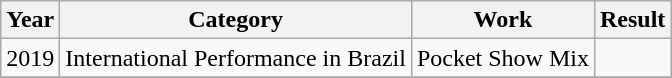<table class="wikitable">
<tr>
<th>Year</th>
<th>Category</th>
<th>Work</th>
<th>Result</th>
</tr>
<tr>
<td>2019</td>
<td>International Performance in Brazil</td>
<td>Pocket Show Mix</td>
<td></td>
</tr>
<tr>
</tr>
</table>
